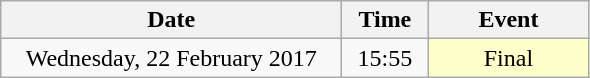<table class = "wikitable" style="text-align:center;">
<tr>
<th width=220>Date</th>
<th width=50>Time</th>
<th width=100>Event</th>
</tr>
<tr>
<td>Wednesday, 22 February 2017</td>
<td>15:55</td>
<td bgcolor=ffffcc>Final</td>
</tr>
</table>
